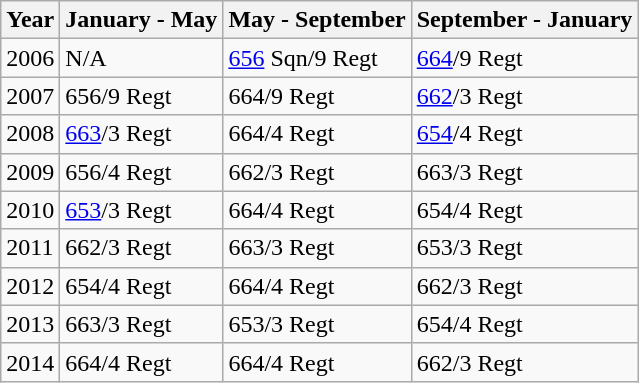<table class="wikitable">
<tr>
<th>Year</th>
<th>January - May</th>
<th>May - September</th>
<th>September - January</th>
</tr>
<tr>
<td>2006</td>
<td>N/A</td>
<td><a href='#'>656</a> Sqn/9 Regt</td>
<td><a href='#'>664</a>/9 Regt</td>
</tr>
<tr>
<td>2007</td>
<td>656/9 Regt</td>
<td>664/9 Regt</td>
<td><a href='#'>662</a>/3 Regt</td>
</tr>
<tr>
<td>2008</td>
<td><a href='#'>663</a>/3 Regt</td>
<td>664/4 Regt</td>
<td><a href='#'>654</a>/4 Regt</td>
</tr>
<tr>
<td>2009</td>
<td>656/4 Regt</td>
<td>662/3 Regt</td>
<td>663/3 Regt</td>
</tr>
<tr>
<td>2010</td>
<td><a href='#'>653</a>/3 Regt</td>
<td>664/4 Regt</td>
<td>654/4 Regt</td>
</tr>
<tr>
<td>2011</td>
<td>662/3 Regt</td>
<td>663/3 Regt</td>
<td>653/3 Regt</td>
</tr>
<tr>
<td>2012</td>
<td>654/4 Regt</td>
<td>664/4 Regt</td>
<td>662/3 Regt</td>
</tr>
<tr>
<td>2013</td>
<td>663/3 Regt</td>
<td>653/3 Regt</td>
<td>654/4 Regt</td>
</tr>
<tr>
<td>2014</td>
<td>664/4 Regt</td>
<td>664/4 Regt</td>
<td>662/3 Regt</td>
</tr>
</table>
